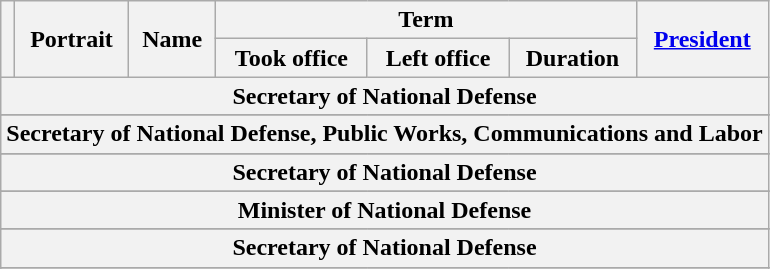<table class="wikitable sortable" style="text-align:center;">
<tr>
<th rowspan="2" scope="col"></th>
<th rowspan="2" scope="col" class="unsortable">Portrait</th>
<th rowspan="2" scope="col">Name</th>
<th colspan="3" scope="col">Term</th>
<th rowspan="2" scope="col"><a href='#'>President</a></th>
</tr>
<tr>
<th scope="col">Took office</th>
<th scope="col">Left office</th>
<th scope="col">Duration</th>
</tr>
<tr>
<th colspan="7" scope="col">Secretary of National Defense</th>
</tr>
<tr>
</tr>
<tr>
</tr>
<tr>
<th colspan="7" scope="col">Secretary of National Defense, Public Works, Communications and Labor</th>
</tr>
<tr>
</tr>
<tr>
</tr>
<tr>
<th colspan="7" scope="col">Secretary of National Defense</th>
</tr>
<tr>
</tr>
<tr>
</tr>
<tr>
</tr>
<tr>
</tr>
<tr>
</tr>
<tr>
</tr>
<tr>
</tr>
<tr>
</tr>
<tr>
</tr>
<tr>
</tr>
<tr>
</tr>
<tr>
</tr>
<tr>
</tr>
<tr>
</tr>
<tr>
</tr>
<tr>
</tr>
<tr>
<th scope="col" colspan=7>Minister of National Defense</th>
</tr>
<tr>
</tr>
<tr>
</tr>
<tr>
<th scope="col" colspan=7>Secretary of National Defense</th>
</tr>
<tr>
</tr>
<tr>
</tr>
<tr>
</tr>
<tr>
</tr>
<tr>
</tr>
<tr>
</tr>
<tr>
</tr>
<tr>
</tr>
<tr>
</tr>
<tr>
</tr>
<tr>
</tr>
<tr>
</tr>
<tr>
</tr>
<tr>
</tr>
<tr>
</tr>
<tr>
</tr>
<tr>
</tr>
<tr>
</tr>
<tr>
</tr>
<tr>
</tr>
</table>
